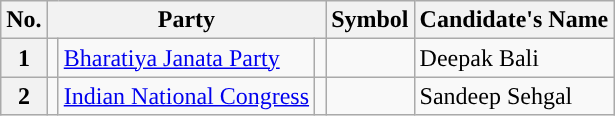<table class="wikitable sortable">
<tr>
<th>No.</th>
<th colspan="3">Party</th>
<th>Symbol</th>
<th>Candidate's Name</th>
</tr>
<tr>
<th>1</th>
<td style="background:"></td>
<td><a href='#'>Bharatiya Janata Party</a></td>
<td></td>
<td></td>
<td>Deepak Bali</td>
</tr>
<tr>
<th>2</th>
<td style="background:"></td>
<td><a href='#'>Indian National Congress</a></td>
<td></td>
<td></td>
<td>Sandeep Sehgal</td>
</tr>
</table>
